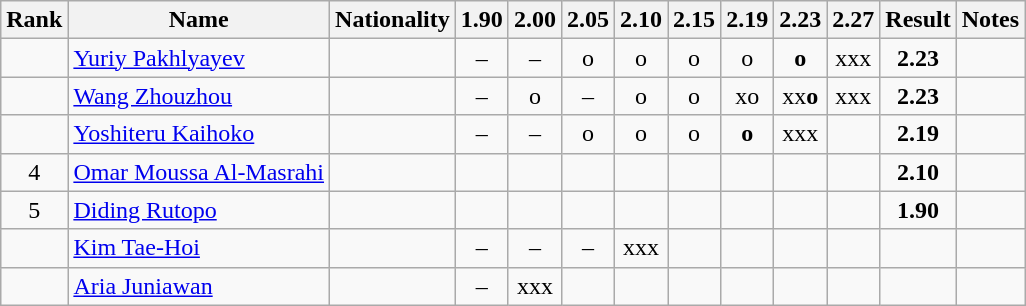<table class="wikitable sortable" style="text-align:center">
<tr>
<th>Rank</th>
<th>Name</th>
<th>Nationality</th>
<th>1.90</th>
<th>2.00</th>
<th>2.05</th>
<th>2.10</th>
<th>2.15</th>
<th>2.19</th>
<th>2.23</th>
<th>2.27</th>
<th>Result</th>
<th>Notes</th>
</tr>
<tr>
<td></td>
<td align=left><a href='#'>Yuriy Pakhlyayev</a></td>
<td align=left></td>
<td>–</td>
<td>–</td>
<td>o</td>
<td>o</td>
<td>o</td>
<td>o</td>
<td><strong>o</strong></td>
<td>xxx</td>
<td><strong>2.23</strong></td>
<td></td>
</tr>
<tr>
<td></td>
<td align=left><a href='#'>Wang Zhouzhou</a></td>
<td align=left></td>
<td>–</td>
<td>o</td>
<td>–</td>
<td>o</td>
<td>o</td>
<td>xo</td>
<td>xx<strong>o</strong></td>
<td>xxx</td>
<td><strong>2.23</strong></td>
<td></td>
</tr>
<tr>
<td></td>
<td align=left><a href='#'>Yoshiteru Kaihoko</a></td>
<td align=left></td>
<td>–</td>
<td>–</td>
<td>o</td>
<td>o</td>
<td>o</td>
<td><strong>o</strong></td>
<td>xxx</td>
<td></td>
<td><strong>2.19</strong></td>
<td></td>
</tr>
<tr>
<td>4</td>
<td align=left><a href='#'>Omar Moussa Al-Masrahi</a></td>
<td align=left></td>
<td></td>
<td></td>
<td></td>
<td></td>
<td></td>
<td></td>
<td></td>
<td></td>
<td><strong>2.10</strong></td>
<td></td>
</tr>
<tr>
<td>5</td>
<td align=left><a href='#'>Diding Rutopo</a></td>
<td align=left></td>
<td></td>
<td></td>
<td></td>
<td></td>
<td></td>
<td></td>
<td></td>
<td></td>
<td><strong>1.90</strong></td>
<td></td>
</tr>
<tr>
<td></td>
<td align=left><a href='#'>Kim Tae-Hoi</a></td>
<td align=left></td>
<td>–</td>
<td>–</td>
<td>–</td>
<td>xxx</td>
<td></td>
<td></td>
<td></td>
<td></td>
<td><strong></strong></td>
<td></td>
</tr>
<tr>
<td></td>
<td align=left><a href='#'>Aria Juniawan</a></td>
<td align=left></td>
<td>–</td>
<td>xxx</td>
<td></td>
<td></td>
<td></td>
<td></td>
<td></td>
<td></td>
<td><strong></strong></td>
<td></td>
</tr>
</table>
